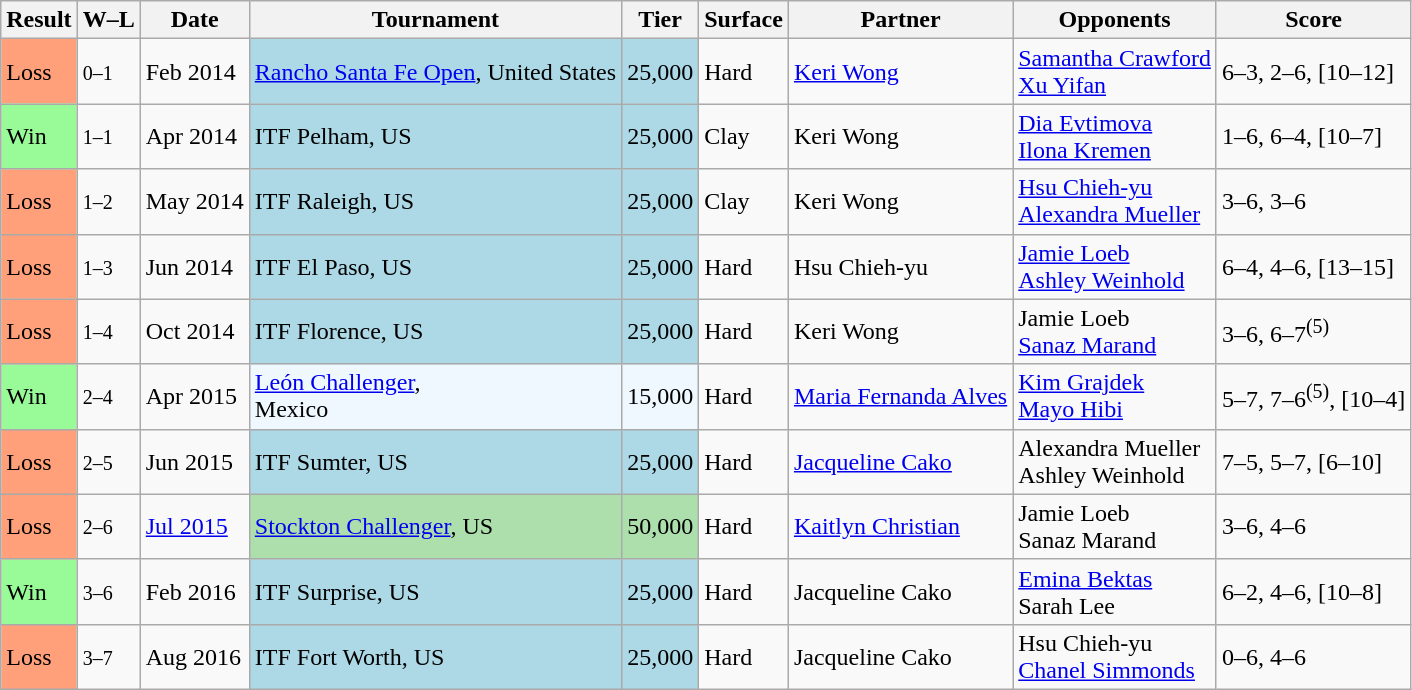<table class="sortable wikitable">
<tr>
<th>Result</th>
<th class="unsortable">W–L</th>
<th>Date</th>
<th>Tournament</th>
<th>Tier</th>
<th>Surface</th>
<th>Partner</th>
<th>Opponents</th>
<th class="unsortable">Score</th>
</tr>
<tr>
<td style="background:#ffa07a;">Loss</td>
<td><small>0–1</small></td>
<td>Feb 2014</td>
<td style="background:lightblue;"><a href='#'>Rancho Santa Fe Open</a>, United States</td>
<td style="background:lightblue;">25,000</td>
<td>Hard</td>
<td> <a href='#'>Keri Wong</a></td>
<td> <a href='#'>Samantha Crawford</a> <br>  <a href='#'>Xu Yifan</a></td>
<td>6–3, 2–6, [10–12]</td>
</tr>
<tr>
<td style="background:#98fb98;">Win</td>
<td><small>1–1</small></td>
<td>Apr 2014</td>
<td style="background:lightblue;">ITF Pelham, US</td>
<td style="background:lightblue;">25,000</td>
<td>Clay</td>
<td> Keri Wong</td>
<td> <a href='#'>Dia Evtimova</a> <br>  <a href='#'>Ilona Kremen</a></td>
<td>1–6, 6–4, [10–7]</td>
</tr>
<tr>
<td style="background:#ffa07a;">Loss</td>
<td><small>1–2</small></td>
<td>May 2014</td>
<td style="background:lightblue;">ITF Raleigh, US</td>
<td style="background:lightblue;">25,000</td>
<td>Clay</td>
<td> Keri Wong</td>
<td> <a href='#'>Hsu Chieh-yu</a> <br>  <a href='#'>Alexandra Mueller</a></td>
<td>3–6, 3–6</td>
</tr>
<tr>
<td style="background:#ffa07a;">Loss</td>
<td><small>1–3</small></td>
<td>Jun 2014</td>
<td style="background:lightblue;">ITF El Paso, US</td>
<td style="background:lightblue;">25,000</td>
<td>Hard</td>
<td> Hsu Chieh-yu</td>
<td> <a href='#'>Jamie Loeb</a> <br>  <a href='#'>Ashley Weinhold</a></td>
<td>6–4, 4–6, [13–15]</td>
</tr>
<tr>
<td style="background:#ffa07a;">Loss</td>
<td><small>1–4</small></td>
<td>Oct 2014</td>
<td style="background:lightblue;">ITF Florence, US</td>
<td style="background:lightblue;">25,000</td>
<td>Hard</td>
<td> Keri Wong</td>
<td> Jamie Loeb <br>  <a href='#'>Sanaz Marand</a></td>
<td>3–6, 6–7<sup>(5)</sup></td>
</tr>
<tr>
<td style="background:#98fb98;">Win</td>
<td><small>2–4</small></td>
<td>Apr 2015</td>
<td style="background:#f0f8ff;"><a href='#'>León Challenger</a>, <br>Mexico</td>
<td style="background:#f0f8ff;">15,000</td>
<td>Hard</td>
<td> <a href='#'>Maria Fernanda Alves</a></td>
<td> <a href='#'>Kim Grajdek</a> <br>  <a href='#'>Mayo Hibi</a></td>
<td>5–7, 7–6<sup>(5)</sup>, [10–4]</td>
</tr>
<tr>
<td style="background:#ffa07a;">Loss</td>
<td><small>2–5</small></td>
<td>Jun 2015</td>
<td style="background:lightblue;">ITF Sumter, US</td>
<td style="background:lightblue;">25,000</td>
<td>Hard</td>
<td> <a href='#'>Jacqueline Cako</a></td>
<td> Alexandra Mueller <br>  Ashley Weinhold</td>
<td>7–5, 5–7, [6–10]</td>
</tr>
<tr>
<td style="background:#ffa07a;">Loss</td>
<td><small>2–6</small></td>
<td><a href='#'>Jul 2015</a></td>
<td style="background:#addfad;"><a href='#'>Stockton Challenger</a>, US</td>
<td style="background:#addfad;">50,000</td>
<td>Hard</td>
<td> <a href='#'>Kaitlyn Christian</a></td>
<td> Jamie Loeb <br>  Sanaz Marand</td>
<td>3–6, 4–6</td>
</tr>
<tr>
<td style="background:#98fb98;">Win</td>
<td><small>3–6</small></td>
<td>Feb 2016</td>
<td style="background:lightblue;">ITF Surprise, US</td>
<td style="background:lightblue;">25,000</td>
<td>Hard</td>
<td> Jacqueline Cako</td>
<td> <a href='#'>Emina Bektas</a> <br>  Sarah Lee</td>
<td>6–2, 4–6, [10–8]</td>
</tr>
<tr>
<td style="background:#ffa07a;">Loss</td>
<td><small>3–7</small></td>
<td>Aug 2016</td>
<td style="background:lightblue;">ITF Fort Worth, US</td>
<td style="background:lightblue;">25,000</td>
<td>Hard</td>
<td> Jacqueline Cako</td>
<td> Hsu Chieh-yu <br>  <a href='#'>Chanel Simmonds</a></td>
<td>0–6, 4–6</td>
</tr>
</table>
